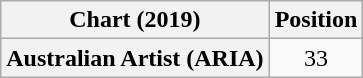<table class="wikitable plainrowheaders" style="text-align:center">
<tr>
<th scope="col">Chart (2019)</th>
<th scope="col">Position</th>
</tr>
<tr>
<th scope="row">Australian Artist (ARIA)</th>
<td>33</td>
</tr>
</table>
